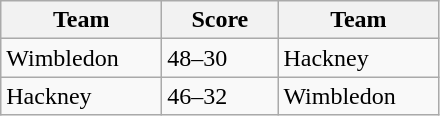<table class="wikitable" style="font-size: 100%">
<tr>
<th width=100>Team</th>
<th width=70>Score</th>
<th width=100>Team</th>
</tr>
<tr>
<td>Wimbledon</td>
<td>48–30</td>
<td>Hackney</td>
</tr>
<tr>
<td>Hackney</td>
<td>46–32</td>
<td>Wimbledon</td>
</tr>
</table>
